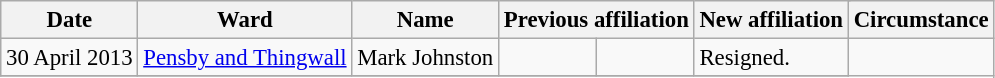<table class="wikitable" style="font-size: 95%;">
<tr>
<th>Date</th>
<th>Ward</th>
<th>Name</th>
<th colspan="2">Previous affiliation</th>
<th colspan="2">New affiliation</th>
<th>Circumstance</th>
</tr>
<tr>
<td>30 April 2013</td>
<td><a href='#'>Pensby and Thingwall</a></td>
<td>Mark Johnston</td>
<td></td>
<td></td>
<td>Resigned.</td>
</tr>
<tr>
</tr>
</table>
